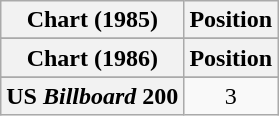<table class="wikitable sortable plainrowheaders">
<tr>
<th scope="col">Chart (1985)</th>
<th scope="col">Position</th>
</tr>
<tr>
</tr>
<tr>
<th scope="col">Chart (1986)</th>
<th scope="col">Position</th>
</tr>
<tr>
</tr>
<tr>
<th scope="row">US <em>Billboard</em> 200</th>
<td align="center">3</td>
</tr>
</table>
